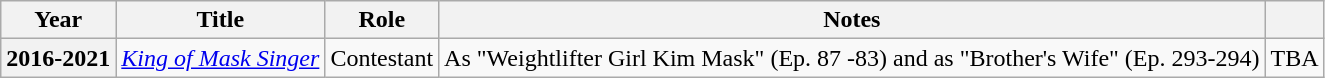<table class="wikitable plainrowheaders sortable">
<tr>
<th scope="col">Year</th>
<th scope="col">Title</th>
<th scope="col">Role</th>
<th scope="col">Notes</th>
<th scope="col" class="unsortable"></th>
</tr>
<tr>
<th scope="row">2016-2021</th>
<td><em><a href='#'>King of Mask Singer</a></em></td>
<td>Contestant</td>
<td>As "Weightlifter Girl Kim Mask" (Ep. 87 -83) and as "Brother's Wife" (Ep. 293-294)</td>
<td>TBA</td>
</tr>
</table>
